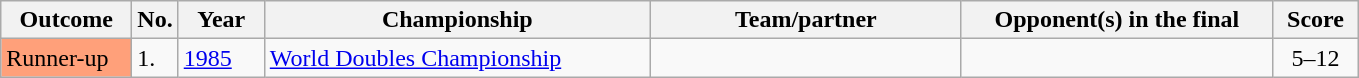<table class="sortable wikitable">
<tr>
<th width="80">Outcome</th>
<th width="20">No.</th>
<th width="50">Year</th>
<th style="width:250px;">Championship</th>
<th style="width:200px;">Team/partner</th>
<th style="width:200px;">Opponent(s) in the final</th>
<th style="width:50px;">Score</th>
</tr>
<tr>
<td style="background:#ffa07a;">Runner-up</td>
<td>1.</td>
<td><a href='#'>1985</a></td>
<td><a href='#'>World Doubles Championship</a></td>
<td> </td>
<td> <br> </td>
<td align="center">5–12</td>
</tr>
</table>
